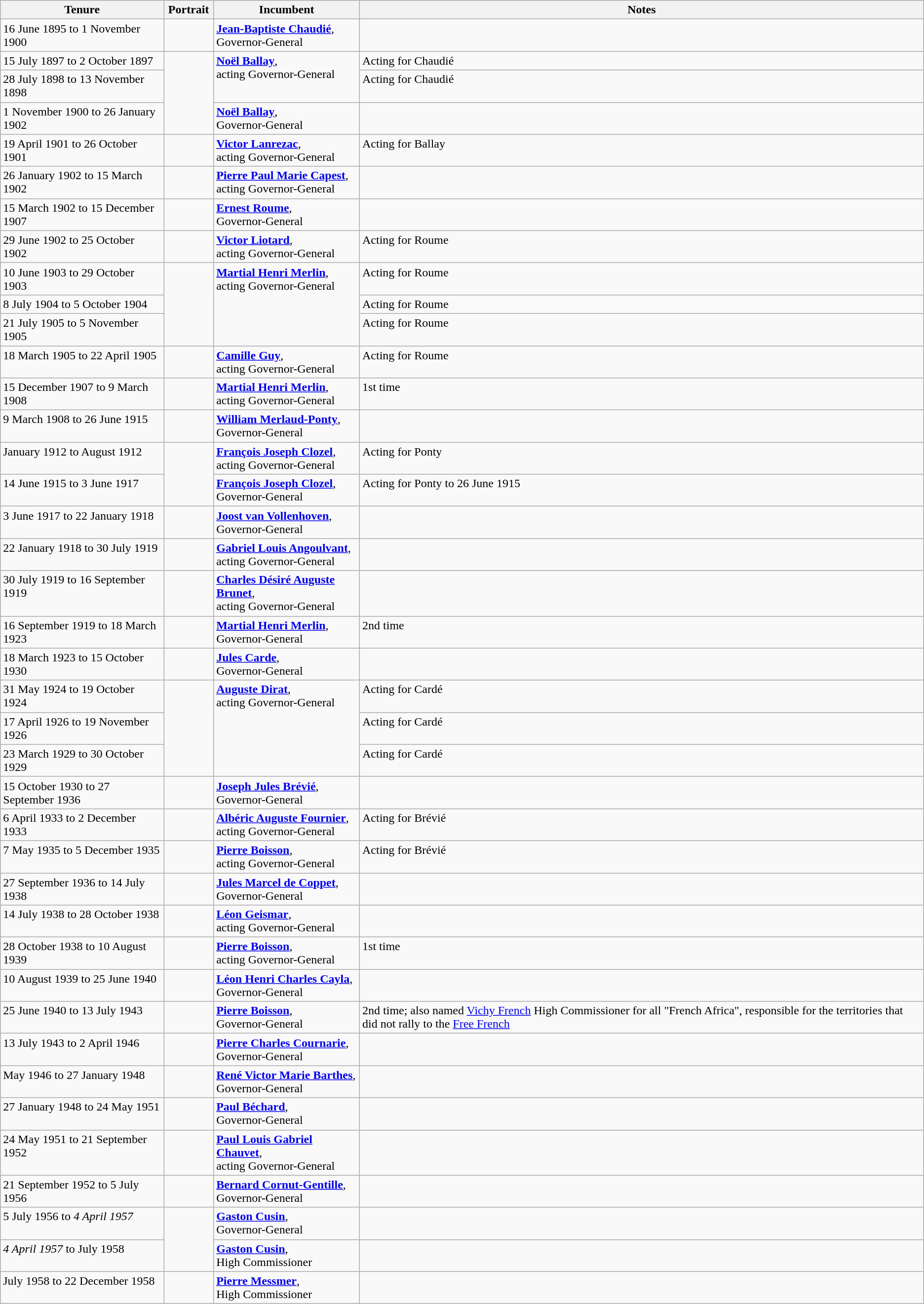<table class="wikitable">
<tr align=left>
<th>Tenure</th>
<th width=60px>Portrait</th>
<th>Incumbent</th>
<th>Notes</th>
</tr>
<tr valign=top>
<td>16 June 1895 to 1 November 1900</td>
<td></td>
<td><strong><a href='#'>Jean-Baptiste Chaudié</a></strong>, <br>Governor-General</td>
<td></td>
</tr>
<tr valign=top>
<td>15 July 1897 to 2 October 1897</td>
<td rowspan=3></td>
<td rowspan=2><strong><a href='#'>Noël Ballay</a></strong>, <br>acting Governor-General</td>
<td>Acting for Chaudié</td>
</tr>
<tr valign=top>
<td>28 July 1898 to 13 November 1898</td>
<td>Acting for Chaudié</td>
</tr>
<tr valign=top>
<td>1 November 1900 to 26 January 1902</td>
<td><strong><a href='#'>Noël Ballay</a></strong>, <br>Governor-General</td>
<td></td>
</tr>
<tr valign=top>
<td>19 April 1901 to 26 October 1901</td>
<td></td>
<td><strong><a href='#'>Victor Lanrezac</a></strong>, <br>acting Governor-General</td>
<td>Acting for Ballay</td>
</tr>
<tr valign=top>
<td>26 January 1902 to 15 March 1902</td>
<td></td>
<td><strong><a href='#'>Pierre Paul Marie Capest</a></strong>, <br>acting Governor-General</td>
<td></td>
</tr>
<tr valign=top>
<td>15 March 1902 to 15 December 1907</td>
<td></td>
<td><strong><a href='#'>Ernest Roume</a></strong>, <br>Governor-General</td>
<td></td>
</tr>
<tr valign=top>
<td>29 June 1902 to 25 October 1902</td>
<td></td>
<td><strong><a href='#'>Victor Liotard</a></strong>, <br>acting Governor-General</td>
<td>Acting for Roume</td>
</tr>
<tr valign=top>
<td>10 June 1903 to 29 October 1903</td>
<td rowspan=3></td>
<td rowspan=3><strong><a href='#'>Martial Henri Merlin</a></strong>, <br>acting Governor-General</td>
<td>Acting for Roume</td>
</tr>
<tr valign=top>
<td>8 July 1904 to 5 October 1904</td>
<td>Acting for Roume</td>
</tr>
<tr valign=top>
<td>21 July 1905 to 5 November 1905</td>
<td>Acting for Roume</td>
</tr>
<tr valign=top>
<td>18 March 1905 to 22 April 1905</td>
<td></td>
<td><strong><a href='#'>Camille Guy</a></strong>, <br>acting Governor-General</td>
<td>Acting for Roume</td>
</tr>
<tr valign=top>
<td>15 December 1907 to 9 March 1908</td>
<td></td>
<td><strong><a href='#'>Martial Henri Merlin</a></strong>, <br>acting Governor-General</td>
<td>1st time</td>
</tr>
<tr valign=top>
<td>9 March 1908 to 26 June 1915</td>
<td></td>
<td><strong><a href='#'>William Merlaud-Ponty</a></strong>, <br>Governor-General</td>
<td></td>
</tr>
<tr valign=top>
<td>January 1912 to August 1912</td>
<td rowspan=2></td>
<td><strong><a href='#'>François Joseph Clozel</a></strong>, <br>acting Governor-General</td>
<td>Acting for Ponty</td>
</tr>
<tr valign=top>
<td>14 June 1915 to 3 June 1917</td>
<td><strong><a href='#'>François Joseph Clozel</a></strong>, <br>Governor-General</td>
<td>Acting for Ponty to 26 June 1915</td>
</tr>
<tr valign=top>
<td>3 June 1917 to 22 January 1918</td>
<td></td>
<td><strong><a href='#'>Joost van Vollenhoven</a></strong>, <br>Governor-General</td>
<td></td>
</tr>
<tr valign=top>
<td>22 January 1918 to 30 July 1919</td>
<td></td>
<td><strong><a href='#'>Gabriel Louis Angoulvant</a></strong>, <br>acting Governor-General</td>
<td></td>
</tr>
<tr valign=top>
<td>30 July 1919 to 16 September 1919</td>
<td></td>
<td><strong><a href='#'>Charles Désiré Auguste Brunet</a></strong>, <br>acting Governor-General</td>
<td></td>
</tr>
<tr valign=top>
<td>16 September 1919 to 18 March 1923</td>
<td></td>
<td><strong><a href='#'>Martial Henri Merlin</a></strong>, <br>Governor-General</td>
<td>2nd time</td>
</tr>
<tr valign=top>
<td>18 March 1923 to 15 October 1930</td>
<td></td>
<td><strong><a href='#'>Jules Carde</a></strong>, <br>Governor-General</td>
<td></td>
</tr>
<tr valign=top>
<td>31 May 1924 to 19 October 1924</td>
<td rowspan=3></td>
<td rowspan=3><strong><a href='#'>Auguste Dirat</a></strong>, <br>acting Governor-General</td>
<td>Acting for Cardé</td>
</tr>
<tr valign=top>
<td>17 April 1926 to 19 November 1926</td>
<td>Acting for Cardé</td>
</tr>
<tr valign=top>
<td>23 March 1929 to 30 October 1929</td>
<td>Acting for Cardé</td>
</tr>
<tr valign=top>
<td>15 October 1930 to 27 September 1936</td>
<td></td>
<td><strong><a href='#'>Joseph Jules Brévié</a></strong>, <br>Governor-General</td>
<td></td>
</tr>
<tr valign=top>
<td>6 April 1933 to 2 December 1933</td>
<td></td>
<td><strong><a href='#'>Albéric Auguste Fournier</a></strong>, <br>acting Governor-General</td>
<td>Acting for Brévié</td>
</tr>
<tr valign=top>
<td>7 May 1935 to 5 December 1935</td>
<td></td>
<td><strong><a href='#'>Pierre Boisson</a></strong>, <br>acting Governor-General</td>
<td>Acting for Brévié</td>
</tr>
<tr valign=top>
<td>27 September 1936 to 14 July 1938</td>
<td></td>
<td><strong><a href='#'>Jules Marcel de Coppet</a></strong>, <br>Governor-General</td>
<td></td>
</tr>
<tr valign=top>
<td>14 July 1938 to 28 October 1938</td>
<td></td>
<td><strong><a href='#'>Léon Geismar</a></strong>, <br>acting Governor-General</td>
<td></td>
</tr>
<tr valign=top>
<td>28 October 1938 to 10 August 1939</td>
<td></td>
<td><strong><a href='#'>Pierre Boisson</a></strong>, <br>acting Governor-General</td>
<td>1st time</td>
</tr>
<tr valign=top>
<td>10 August 1939 to 25 June 1940</td>
<td></td>
<td><strong><a href='#'>Léon Henri Charles Cayla</a></strong>, <br>Governor-General</td>
<td></td>
</tr>
<tr valign=top>
<td>25 June 1940 to 13 July 1943</td>
<td></td>
<td><strong><a href='#'>Pierre Boisson</a></strong>, <br>Governor-General</td>
<td>2nd time; also named <a href='#'>Vichy French</a> High Commissioner for all "French Africa", responsible for the territories that did not rally to the <a href='#'>Free French</a></td>
</tr>
<tr valign=top>
<td>13 July 1943 to 2 April 1946</td>
<td></td>
<td><strong><a href='#'>Pierre Charles Cournarie</a></strong>, <br>Governor-General</td>
<td></td>
</tr>
<tr valign=top>
<td>May 1946 to 27 January 1948</td>
<td></td>
<td><strong><a href='#'>René Victor Marie Barthes</a></strong>, <br>Governor-General</td>
<td></td>
</tr>
<tr valign=top>
<td>27 January 1948 to 24 May 1951</td>
<td></td>
<td><strong><a href='#'>Paul Béchard</a></strong>, <br>Governor-General</td>
<td></td>
</tr>
<tr valign=top>
<td>24 May 1951 to 21 September 1952</td>
<td></td>
<td><strong><a href='#'>Paul Louis Gabriel Chauvet</a></strong>, <br>acting Governor-General</td>
<td></td>
</tr>
<tr valign=top>
<td>21 September 1952 to 5 July 1956</td>
<td></td>
<td><strong><a href='#'>Bernard Cornut-Gentille</a></strong>, <br>Governor-General</td>
<td></td>
</tr>
<tr valign=top>
<td>5 July 1956 to <em>4 April 1957</em></td>
<td rowspan=2></td>
<td><strong><a href='#'>Gaston Cusin</a></strong>, <br>Governor-General</td>
<td></td>
</tr>
<tr valign=top>
<td><em>4 April 1957</em> to July 1958</td>
<td><strong><a href='#'>Gaston Cusin</a></strong>, <br>High Commissioner</td>
<td></td>
</tr>
<tr valign=top>
<td>July 1958 to 22 December 1958</td>
<td></td>
<td><strong><a href='#'>Pierre Messmer</a></strong>, <br>High Commissioner</td>
<td></td>
</tr>
</table>
